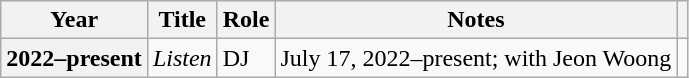<table class="wikitable plainrowheaders">
<tr>
<th scope="col">Year</th>
<th scope="col">Title</th>
<th scope="col">Role</th>
<th scope="col">Notes</th>
<th scope="col" class="unsortable"></th>
</tr>
<tr>
<th scope="row">2022–present</th>
<td><em>Listen</em></td>
<td>DJ</td>
<td>July 17, 2022–present; with  Jeon Woong</td>
<td></td>
</tr>
</table>
